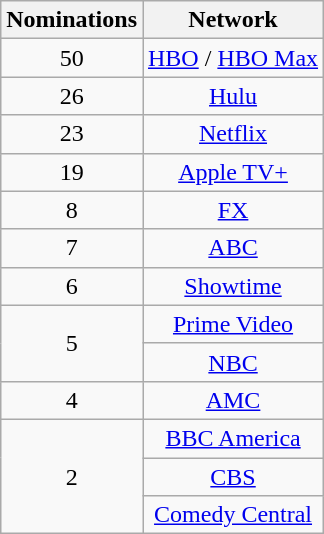<table class="wikitable sortable" style="text-align: center; max-width:20em">
<tr>
<th scope="col">Nominations</th>
<th scope="col">Network</th>
</tr>
<tr>
<td scope="row">50</td>
<td><a href='#'>HBO</a> / <a href='#'>HBO Max</a></td>
</tr>
<tr>
<td scope="row">26</td>
<td><a href='#'>Hulu</a></td>
</tr>
<tr>
<td scope="row">23</td>
<td><a href='#'>Netflix</a></td>
</tr>
<tr>
<td scope="row">19</td>
<td><a href='#'>Apple TV+</a></td>
</tr>
<tr>
<td scope="row">8</td>
<td><a href='#'>FX</a></td>
</tr>
<tr>
<td scope="row">7</td>
<td><a href='#'>ABC</a></td>
</tr>
<tr>
<td scope="row">6</td>
<td><a href='#'>Showtime</a></td>
</tr>
<tr>
<td scope="row" rowspan="2" scope="row">5</td>
<td><a href='#'>Prime Video</a></td>
</tr>
<tr>
<td><a href='#'>NBC</a></td>
</tr>
<tr>
<td scope="row">4</td>
<td><a href='#'>AMC</a></td>
</tr>
<tr>
<td scope="row" rowspan="3" scope="row">2</td>
<td><a href='#'>BBC America</a></td>
</tr>
<tr>
<td><a href='#'>CBS</a></td>
</tr>
<tr>
<td><a href='#'>Comedy Central</a></td>
</tr>
</table>
